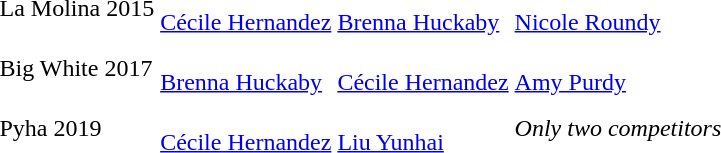<table>
<tr>
<td>La Molina 2015</td>
<td><br><a href='#'>Cécile Hernandez</a></td>
<td><br><a href='#'>Brenna Huckaby</a></td>
<td><br><a href='#'>Nicole Roundy</a></td>
</tr>
<tr>
<td>Big White 2017</td>
<td><br><a href='#'>Brenna Huckaby</a></td>
<td><br><a href='#'>Cécile Hernandez</a></td>
<td><br><a href='#'>Amy Purdy</a></td>
</tr>
<tr>
<td>Pyha 2019</td>
<td><br><a href='#'>Cécile Hernandez</a></td>
<td><br><a href='#'>Liu Yunhai</a></td>
<td><em>Only two competitors</em></td>
</tr>
</table>
